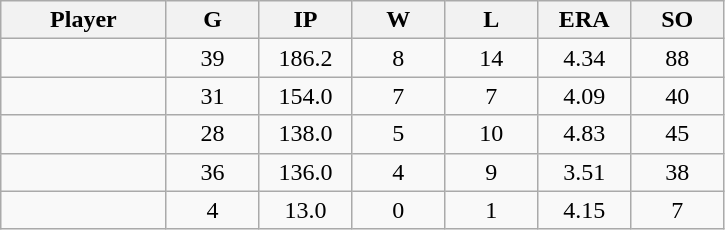<table class="wikitable sortable">
<tr>
<th bgcolor="#DDDDFF" width="16%">Player</th>
<th bgcolor="#DDDDFF" width="9%">G</th>
<th bgcolor="#DDDDFF" width="9%">IP</th>
<th bgcolor="#DDDDFF" width="9%">W</th>
<th bgcolor="#DDDDFF" width="9%">L</th>
<th bgcolor="#DDDDFF" width="9%">ERA</th>
<th bgcolor="#DDDDFF" width="9%">SO</th>
</tr>
<tr align="center">
<td></td>
<td>39</td>
<td>186.2</td>
<td>8</td>
<td>14</td>
<td>4.34</td>
<td>88</td>
</tr>
<tr align="center">
<td></td>
<td>31</td>
<td>154.0</td>
<td>7</td>
<td>7</td>
<td>4.09</td>
<td>40</td>
</tr>
<tr align="center">
<td></td>
<td>28</td>
<td>138.0</td>
<td>5</td>
<td>10</td>
<td>4.83</td>
<td>45</td>
</tr>
<tr align="center">
<td></td>
<td>36</td>
<td>136.0</td>
<td>4</td>
<td>9</td>
<td>3.51</td>
<td>38</td>
</tr>
<tr align="center">
<td></td>
<td>4</td>
<td>13.0</td>
<td>0</td>
<td>1</td>
<td>4.15</td>
<td>7</td>
</tr>
</table>
